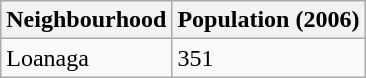<table class="wikitable">
<tr>
<th>Neighbourhood</th>
<th>Population (2006)</th>
</tr>
<tr>
<td>Loanaga</td>
<td>351</td>
</tr>
</table>
